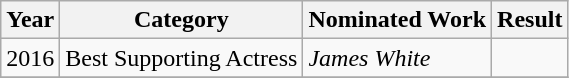<table class="wikitable">
<tr>
<th>Year</th>
<th>Category</th>
<th>Nominated Work</th>
<th>Result</th>
</tr>
<tr>
<td>2016</td>
<td>Best Supporting Actress</td>
<td><em>James White</em></td>
<td></td>
</tr>
<tr>
</tr>
</table>
